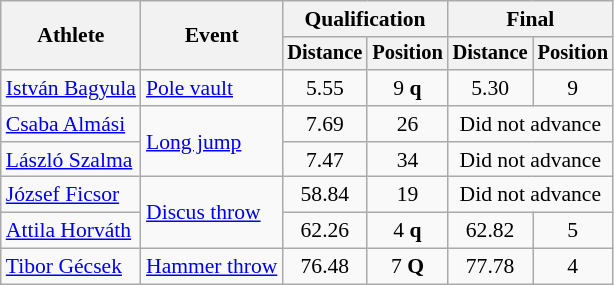<table class="wikitable" style="font-size:90%">
<tr>
<th rowspan="2">Athlete</th>
<th rowspan="2">Event</th>
<th colspan="2">Qualification</th>
<th colspan="2">Final</th>
</tr>
<tr style="font-size:95%">
<th>Distance</th>
<th>Position</th>
<th>Distance</th>
<th>Position</th>
</tr>
<tr align=center>
<td align=left><a href='#'>István Bagyula</a></td>
<td align=left><a href='#'>Pole vault</a></td>
<td>5.55</td>
<td>9 <strong>q</strong></td>
<td>5.30</td>
<td>9</td>
</tr>
<tr align=center>
<td align=left><a href='#'>Csaba Almási</a></td>
<td align=left rowspan=2><a href='#'>Long jump</a></td>
<td>7.69</td>
<td>26</td>
<td colspan=2>Did not advance</td>
</tr>
<tr align=center>
<td align=left><a href='#'>László Szalma</a></td>
<td>7.47</td>
<td>34</td>
<td colspan=2>Did not advance</td>
</tr>
<tr align=center>
<td align=left><a href='#'>József Ficsor</a></td>
<td align=left rowspan=2><a href='#'>Discus throw</a></td>
<td>58.84</td>
<td>19</td>
<td colspan=2>Did not advance</td>
</tr>
<tr align=center>
<td align=left><a href='#'>Attila Horváth</a></td>
<td>62.26</td>
<td>4 <strong>q</strong></td>
<td>62.82</td>
<td>5</td>
</tr>
<tr align=center>
<td align=left><a href='#'>Tibor Gécsek</a></td>
<td align=left><a href='#'>Hammer throw</a></td>
<td>76.48</td>
<td>7 <strong>Q</strong></td>
<td>77.78</td>
<td>4</td>
</tr>
</table>
